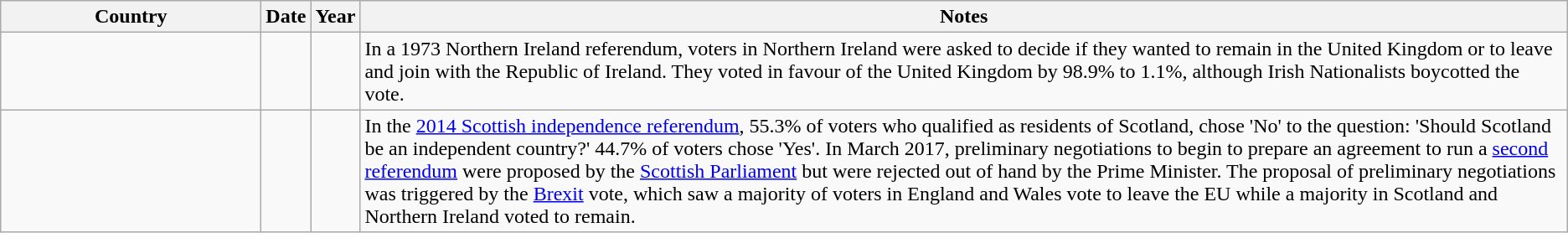<table class="wikitable">
<tr>
<th width=200px>Country</th>
<th>Date</th>
<th>Year</th>
<th>Notes</th>
</tr>
<tr>
<td></td>
<td style="text-align:right;"></td>
<td style="text-align:center;"></td>
<td>In a 1973 Northern Ireland referendum, voters in Northern Ireland were asked to decide if they wanted to remain in the United Kingdom or to leave and join with the Republic of Ireland. They voted in favour of the United Kingdom by 98.9% to 1.1%, although Irish Nationalists boycotted the vote.</td>
</tr>
<tr>
<td></td>
<td style="text-align:right;"></td>
<td style="text-align:center;"></td>
<td>In the <a href='#'>2014 Scottish independence referendum</a>, 55.3% of voters who qualified as residents of Scotland, chose 'No' to the question: 'Should Scotland be an independent country?' 44.7% of voters chose 'Yes'. In March 2017, preliminary negotiations to begin to prepare an agreement to run a <a href='#'>second referendum</a> were proposed by the <a href='#'>Scottish Parliament</a> but were rejected out of hand by the Prime Minister. The proposal of preliminary negotiations was triggered by the <a href='#'>Brexit</a> vote, which saw a majority of voters in England and Wales vote to leave the EU while a majority in Scotland and Northern Ireland voted to remain.</td>
</tr>
</table>
